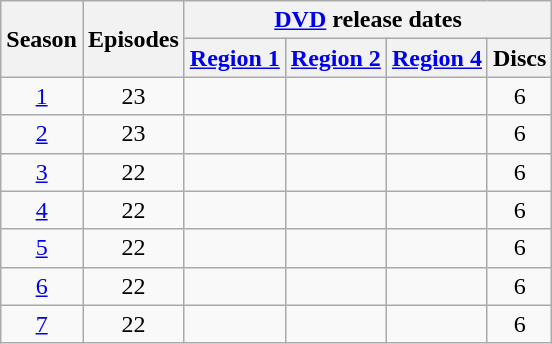<table class="wikitable plainrowheaders" style="text-align: center;">
<tr>
<th scope="col" rowspan="2">Season</th>
<th scope="col" rowspan="2">Episodes</th>
<th scope="col" colspan="4"><a href='#'>DVD</a> release dates</th>
</tr>
<tr>
<th scope="col"><a href='#'>Region 1</a></th>
<th scope="col"><a href='#'>Region 2</a></th>
<th scope="col"><a href='#'>Region 4</a></th>
<th scope="col">Discs</th>
</tr>
<tr>
<td scope="row"><a href='#'>1</a></td>
<td>23</td>
<td></td>
<td></td>
<td></td>
<td>6</td>
</tr>
<tr>
<td scope="row"><a href='#'>2</a></td>
<td>23</td>
<td></td>
<td></td>
<td></td>
<td>6</td>
</tr>
<tr>
<td scope="row"><a href='#'>3</a></td>
<td>22</td>
<td></td>
<td></td>
<td></td>
<td>6</td>
</tr>
<tr>
<td scope="row"><a href='#'>4</a></td>
<td>22</td>
<td></td>
<td></td>
<td></td>
<td>6</td>
</tr>
<tr>
<td scope="row"><a href='#'>5</a></td>
<td>22</td>
<td></td>
<td></td>
<td></td>
<td>6</td>
</tr>
<tr>
<td scope="row"><a href='#'>6</a></td>
<td>22</td>
<td></td>
<td></td>
<td></td>
<td>6</td>
</tr>
<tr>
<td scope="row"><a href='#'>7</a></td>
<td>22</td>
<td></td>
<td></td>
<td></td>
<td>6</td>
</tr>
</table>
